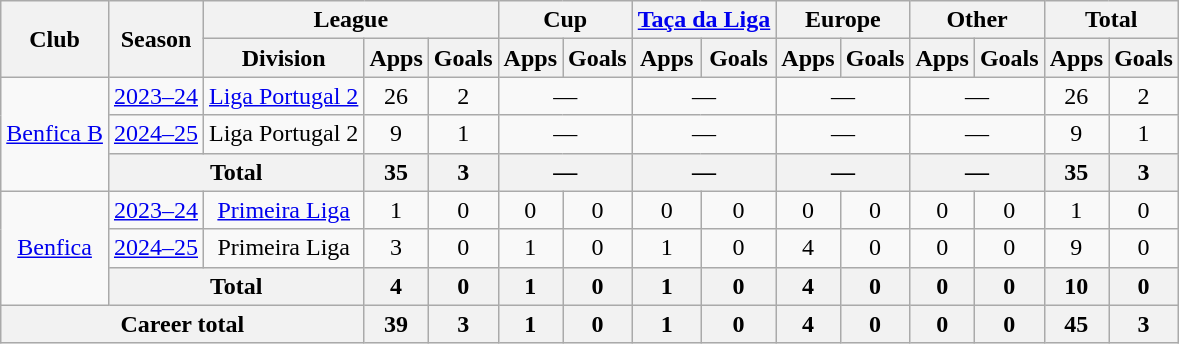<table class="wikitable" style="text-align:center">
<tr>
<th rowspan="2">Club</th>
<th rowspan="2">Season</th>
<th colspan="3">League</th>
<th colspan="2">Cup</th>
<th colspan="2"><a href='#'>Taça da Liga</a></th>
<th colspan="2">Europe</th>
<th colspan="2">Other</th>
<th colspan="2">Total</th>
</tr>
<tr>
<th>Division</th>
<th>Apps</th>
<th>Goals</th>
<th>Apps</th>
<th>Goals</th>
<th>Apps</th>
<th>Goals</th>
<th>Apps</th>
<th>Goals</th>
<th>Apps</th>
<th>Goals</th>
<th>Apps</th>
<th>Goals</th>
</tr>
<tr>
<td rowspan="3"><a href='#'>Benfica B</a></td>
<td><a href='#'>2023–24</a></td>
<td><a href='#'>Liga Portugal 2</a></td>
<td>26</td>
<td>2</td>
<td colspan="2">—</td>
<td colspan="2">—</td>
<td colspan="2">—</td>
<td colspan="2">—</td>
<td>26</td>
<td>2</td>
</tr>
<tr>
<td><a href='#'>2024–25</a></td>
<td>Liga Portugal 2</td>
<td>9</td>
<td>1</td>
<td colspan="2">—</td>
<td colspan="2">—</td>
<td colspan="2">—</td>
<td colspan="2">—</td>
<td>9</td>
<td>1</td>
</tr>
<tr>
<th colspan="2">Total</th>
<th>35</th>
<th>3</th>
<th colspan="2">—</th>
<th colspan="2">—</th>
<th colspan="2">—</th>
<th colspan="2">—</th>
<th>35</th>
<th>3</th>
</tr>
<tr>
<td rowspan="3"><a href='#'>Benfica</a></td>
<td><a href='#'>2023–24</a></td>
<td><a href='#'>Primeira Liga</a></td>
<td>1</td>
<td>0</td>
<td>0</td>
<td>0</td>
<td>0</td>
<td>0</td>
<td>0</td>
<td>0</td>
<td>0</td>
<td>0</td>
<td>1</td>
<td>0</td>
</tr>
<tr>
<td><a href='#'>2024–25</a></td>
<td>Primeira Liga</td>
<td>3</td>
<td>0</td>
<td>1</td>
<td>0</td>
<td>1</td>
<td>0</td>
<td>4</td>
<td>0</td>
<td>0</td>
<td>0</td>
<td>9</td>
<td>0</td>
</tr>
<tr>
<th colspan="2">Total</th>
<th>4</th>
<th>0</th>
<th>1</th>
<th>0</th>
<th>1</th>
<th>0</th>
<th>4</th>
<th>0</th>
<th>0</th>
<th>0</th>
<th>10</th>
<th>0</th>
</tr>
<tr>
<th colspan="3">Career total</th>
<th>39</th>
<th>3</th>
<th>1</th>
<th>0</th>
<th>1</th>
<th>0</th>
<th>4</th>
<th>0</th>
<th>0</th>
<th>0</th>
<th>45</th>
<th>3</th>
</tr>
</table>
